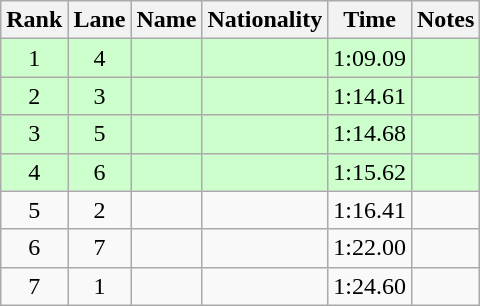<table class="wikitable sortable" style="text-align:center">
<tr>
<th>Rank</th>
<th>Lane</th>
<th>Name</th>
<th>Nationality</th>
<th>Time</th>
<th>Notes</th>
</tr>
<tr bgcolor=ccffcc>
<td>1</td>
<td>4</td>
<td align=left></td>
<td align=left></td>
<td>1:09.09</td>
<td><strong></strong> <strong></strong></td>
</tr>
<tr bgcolor=ccffcc>
<td>2</td>
<td>3</td>
<td align=left></td>
<td align=left></td>
<td>1:14.61</td>
<td><strong></strong></td>
</tr>
<tr bgcolor=ccffcc>
<td>3</td>
<td>5</td>
<td align=left></td>
<td align=left></td>
<td>1:14.68</td>
<td><strong></strong></td>
</tr>
<tr bgcolor=ccffcc>
<td>4</td>
<td>6</td>
<td align=left></td>
<td align=left></td>
<td>1:15.62</td>
<td><strong></strong></td>
</tr>
<tr>
<td>5</td>
<td>2</td>
<td align=left></td>
<td align=left></td>
<td>1:16.41</td>
<td></td>
</tr>
<tr>
<td>6</td>
<td>7</td>
<td align=left></td>
<td align=left></td>
<td>1:22.00</td>
<td></td>
</tr>
<tr>
<td>7</td>
<td>1</td>
<td align=left></td>
<td align=left></td>
<td>1:24.60</td>
<td></td>
</tr>
</table>
